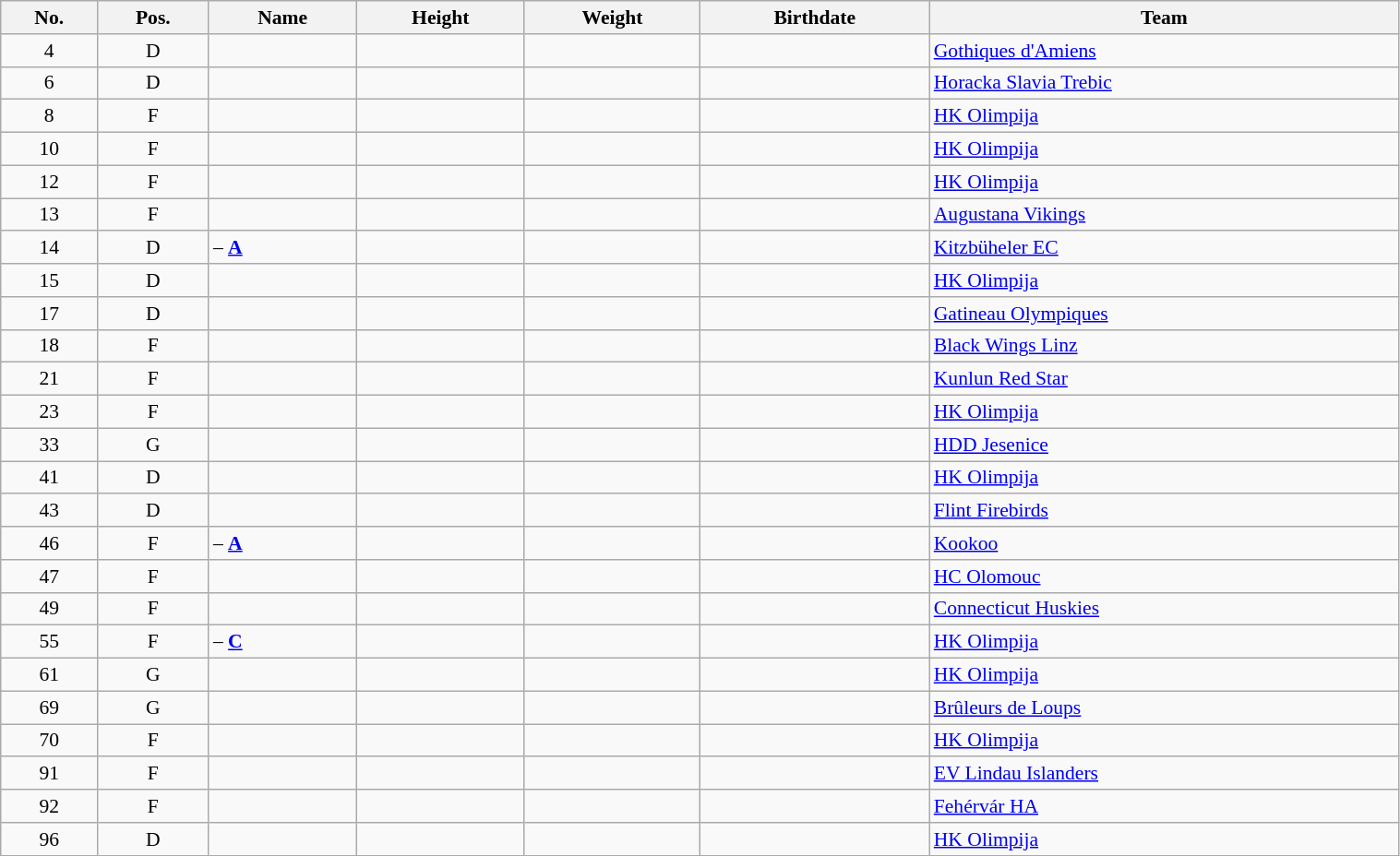<table width="80%" class="wikitable sortable" style="font-size: 90%; text-align: center;">
<tr>
<th>No.</th>
<th>Pos.</th>
<th>Name</th>
<th>Height</th>
<th>Weight</th>
<th>Birthdate</th>
<th>Team</th>
</tr>
<tr>
<td>4</td>
<td>D</td>
<td align=left></td>
<td></td>
<td></td>
<td></td>
<td style="text-align:left;"> <a href='#'>Gothiques d'Amiens</a></td>
</tr>
<tr>
<td>6</td>
<td>D</td>
<td align=left></td>
<td></td>
<td></td>
<td></td>
<td style="text-align:left;"> <a href='#'>Horacka Slavia Trebic</a></td>
</tr>
<tr>
<td>8</td>
<td>F</td>
<td align=left></td>
<td></td>
<td></td>
<td></td>
<td style="text-align:left;"> <a href='#'>HK Olimpija</a></td>
</tr>
<tr>
<td>10</td>
<td>F</td>
<td align=left></td>
<td></td>
<td></td>
<td></td>
<td style="text-align:left;"> <a href='#'>HK Olimpija</a></td>
</tr>
<tr>
<td>12</td>
<td>F</td>
<td align=left></td>
<td></td>
<td></td>
<td></td>
<td style="text-align:left;"> <a href='#'>HK Olimpija</a></td>
</tr>
<tr>
<td>13</td>
<td>F</td>
<td align=left></td>
<td></td>
<td></td>
<td></td>
<td style="text-align:left;"> <a href='#'>Augustana Vikings</a></td>
</tr>
<tr>
<td>14</td>
<td>D</td>
<td align=left> – <strong><a href='#'>A</a></strong></td>
<td></td>
<td></td>
<td></td>
<td style="text-align:left;"> <a href='#'>Kitzbüheler EC</a></td>
</tr>
<tr>
<td>15</td>
<td>D</td>
<td align=left></td>
<td></td>
<td></td>
<td></td>
<td style="text-align:left;"> <a href='#'>HK Olimpija</a></td>
</tr>
<tr>
<td>17</td>
<td>D</td>
<td align=left></td>
<td></td>
<td></td>
<td></td>
<td style="text-align:left;"> <a href='#'>Gatineau Olympiques</a></td>
</tr>
<tr>
<td>18</td>
<td>F</td>
<td align=left></td>
<td></td>
<td></td>
<td></td>
<td style="text-align:left;"> <a href='#'>Black Wings Linz</a></td>
</tr>
<tr>
<td>21</td>
<td>F</td>
<td align=left></td>
<td></td>
<td></td>
<td></td>
<td style="text-align:left;"> <a href='#'>Kunlun Red Star</a></td>
</tr>
<tr>
<td>23</td>
<td>F</td>
<td align=left></td>
<td></td>
<td></td>
<td></td>
<td style="text-align:left;"> <a href='#'>HK Olimpija</a></td>
</tr>
<tr>
<td>33</td>
<td>G</td>
<td align=left></td>
<td></td>
<td></td>
<td></td>
<td style="text-align:left;"> <a href='#'>HDD Jesenice</a></td>
</tr>
<tr>
<td>41</td>
<td>D</td>
<td align=left></td>
<td></td>
<td></td>
<td></td>
<td style="text-align:left;"> <a href='#'>HK Olimpija</a></td>
</tr>
<tr>
<td>43</td>
<td>D</td>
<td align=left></td>
<td></td>
<td></td>
<td></td>
<td style="text-align:left;"> <a href='#'>Flint Firebirds</a></td>
</tr>
<tr>
<td>46</td>
<td>F</td>
<td align=left> – <strong><a href='#'>A</a></strong></td>
<td></td>
<td></td>
<td></td>
<td style="text-align:left;"> <a href='#'>Kookoo</a></td>
</tr>
<tr>
<td>47</td>
<td>F</td>
<td align=left></td>
<td></td>
<td></td>
<td></td>
<td style="text-align:left;"> <a href='#'>HC Olomouc</a></td>
</tr>
<tr>
<td>49</td>
<td>F</td>
<td align=left></td>
<td></td>
<td></td>
<td></td>
<td style="text-align:left;"> <a href='#'>Connecticut Huskies</a></td>
</tr>
<tr>
<td>55</td>
<td>F</td>
<td align=left> – <strong><a href='#'>C</a></strong></td>
<td></td>
<td></td>
<td></td>
<td style="text-align:left;"> <a href='#'>HK Olimpija</a></td>
</tr>
<tr>
<td>61</td>
<td>G</td>
<td align=left></td>
<td></td>
<td></td>
<td></td>
<td style="text-align:left;"> <a href='#'>HK Olimpija</a></td>
</tr>
<tr>
<td>69</td>
<td>G</td>
<td align=left></td>
<td></td>
<td></td>
<td></td>
<td style="text-align:left;"> <a href='#'>Brûleurs de Loups</a></td>
</tr>
<tr>
<td>70</td>
<td>F</td>
<td align=left></td>
<td></td>
<td></td>
<td></td>
<td style="text-align:left;"> <a href='#'>HK Olimpija</a></td>
</tr>
<tr>
<td>91</td>
<td>F</td>
<td align=left></td>
<td></td>
<td></td>
<td></td>
<td style="text-align:left;"> <a href='#'>EV Lindau Islanders</a></td>
</tr>
<tr>
<td>92</td>
<td>F</td>
<td align=left></td>
<td></td>
<td></td>
<td></td>
<td style="text-align:left;"> <a href='#'>Fehérvár HA</a></td>
</tr>
<tr>
<td>96</td>
<td>D</td>
<td align=left></td>
<td></td>
<td></td>
<td></td>
<td style="text-align:left;"> <a href='#'>HK Olimpija</a></td>
</tr>
</table>
